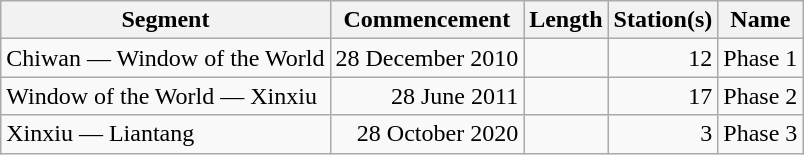<table class="wikitable" style="border-collapse: collapse; text-align: right;">
<tr>
<th>Segment</th>
<th>Commencement</th>
<th>Length</th>
<th>Station(s)</th>
<th>Name</th>
</tr>
<tr>
<td style="text-align: left;">Chiwan — Window of the World</td>
<td>28 December 2010</td>
<td></td>
<td>12</td>
<td style="text-align: left;">Phase 1</td>
</tr>
<tr>
<td style="text-align: left;">Window of the World — Xinxiu</td>
<td>28 June 2011</td>
<td></td>
<td>17</td>
<td style="text-align: left;">Phase 2</td>
</tr>
<tr>
<td style="text-align: left;">Xinxiu — Liantang</td>
<td>28 October 2020</td>
<td></td>
<td>3</td>
<td style="text-align: left;">Phase 3</td>
</tr>
</table>
